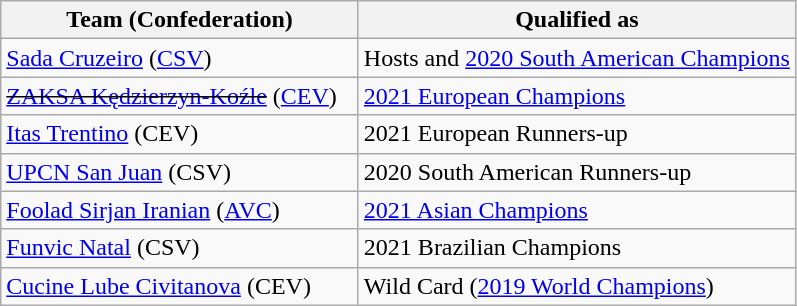<table class="wikitable">
<tr>
<th width=45%>Team (Confederation)</th>
<th width=55%>Qualified as</th>
</tr>
<tr>
<td> <a href='#'>Sada Cruzeiro</a> (<a href='#'>CSV</a>)</td>
<td>Hosts and <a href='#'>2020 South American Champions</a></td>
</tr>
<tr>
<td> <del><a href='#'>ZAKSA Kędzierzyn-Koźle</a></del> (<a href='#'>CEV</a>)</td>
<td><a href='#'>2021 European Champions</a></td>
</tr>
<tr>
<td> <a href='#'>Itas Trentino</a> (CEV)</td>
<td>2021 European Runners-up</td>
</tr>
<tr>
<td> <a href='#'>UPCN San Juan</a> (CSV)</td>
<td>2020 South American Runners-up</td>
</tr>
<tr>
<td> <a href='#'>Foolad Sirjan Iranian</a> (<a href='#'>AVC</a>)</td>
<td><a href='#'>2021 Asian Champions</a></td>
</tr>
<tr>
<td> <a href='#'>Funvic Natal</a> (CSV)</td>
<td>2021 Brazilian Champions</td>
</tr>
<tr>
<td> <a href='#'>Cucine Lube Civitanova</a> (CEV)</td>
<td>Wild Card (<a href='#'>2019 World Champions</a>)</td>
</tr>
</table>
